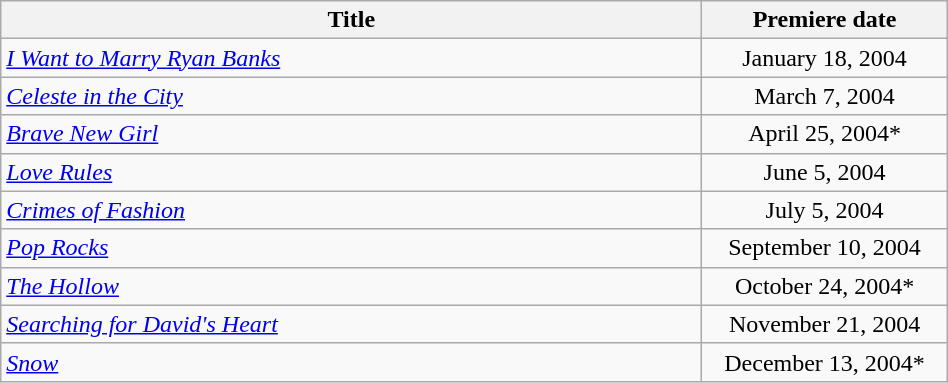<table class="wikitable plainrowheaders sortable" style="width:50%;text-align:center;">
<tr>
<th scope="col" style="width:40%;">Title</th>
<th scope="col" style="width:14%;">Premiere date</th>
</tr>
<tr>
<td scope="row" style="text-align:left;"><em><a href='#'>I Want to Marry Ryan Banks</a></em></td>
<td>January 18, 2004</td>
</tr>
<tr>
<td scope="row" style="text-align:left;"><em><a href='#'>Celeste in the City</a></em></td>
<td>March 7, 2004</td>
</tr>
<tr>
<td scope="row" style="text-align:left;"><em><a href='#'>Brave New Girl</a></em></td>
<td>April 25, 2004*</td>
</tr>
<tr>
<td scope="row" style="text-align:left;"><em><a href='#'>Love Rules</a></em></td>
<td>June 5, 2004</td>
</tr>
<tr>
<td scope="row" style="text-align:left;"><em><a href='#'>Crimes of Fashion</a></em></td>
<td>July 5, 2004</td>
</tr>
<tr>
<td scope="row" style="text-align:left;"><em><a href='#'>Pop Rocks</a></em></td>
<td>September 10, 2004</td>
</tr>
<tr>
<td scope="row" style="text-align:left;"><em><a href='#'>The Hollow</a></em></td>
<td>October 24, 2004*</td>
</tr>
<tr>
<td scope="row" style="text-align:left;"><em><a href='#'>Searching for David's Heart</a></em></td>
<td>November 21, 2004</td>
</tr>
<tr>
<td scope="row" style="text-align:left;"><em><a href='#'>Snow</a></em></td>
<td>December 13, 2004*</td>
</tr>
</table>
